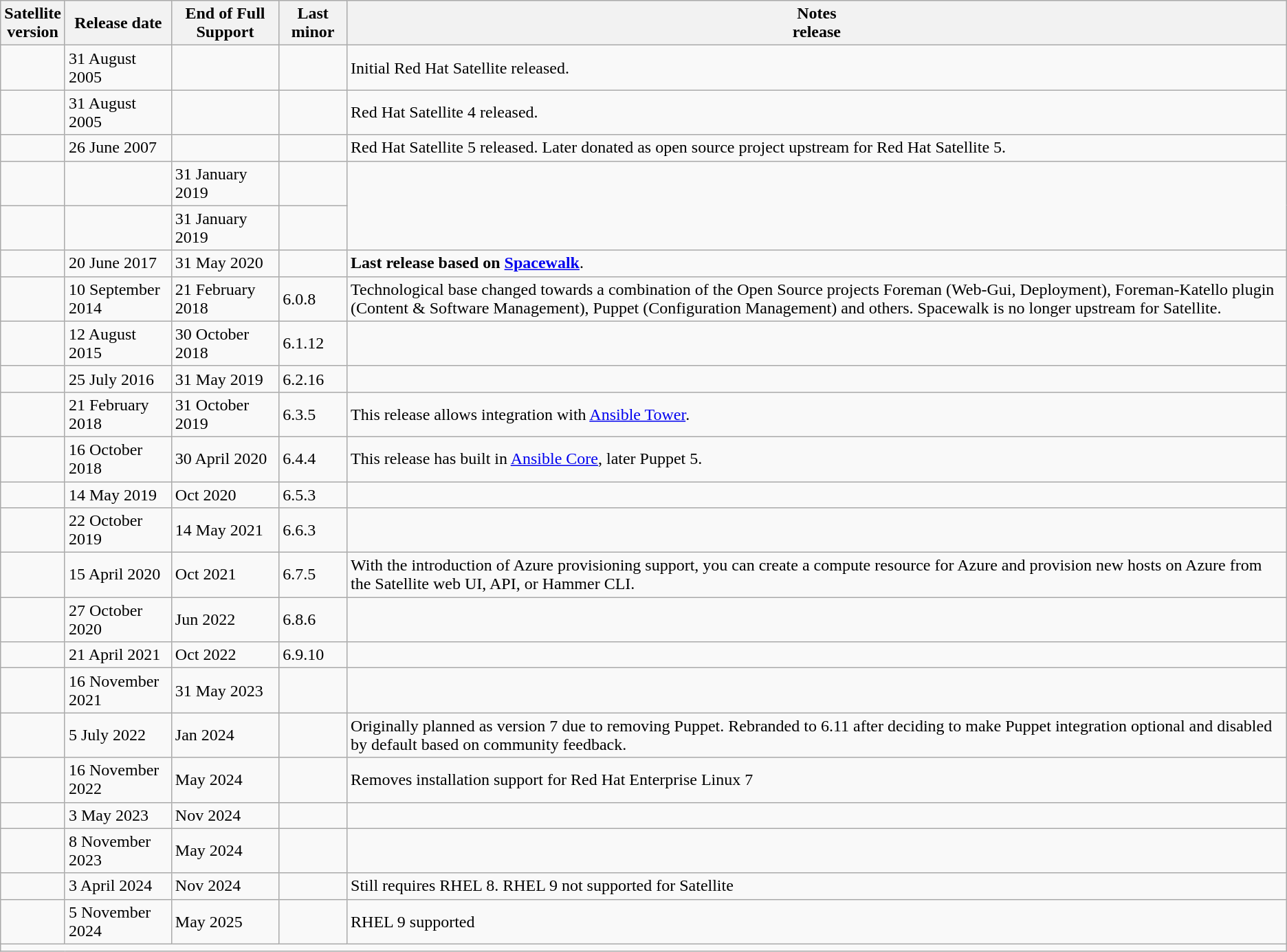<table class="wikitable">
<tr>
<th>Satellite<br>version</th>
<th>Release date</th>
<th>End of Full Support</th>
<th>Last minor</th>
<th>Notes<br>release</th>
</tr>
<tr>
<td></td>
<td>31 August 2005</td>
<td></td>
<td></td>
<td>Initial Red Hat Satellite released.</td>
</tr>
<tr>
<td></td>
<td>31 August 2005</td>
<td></td>
<td></td>
<td>Red Hat Satellite 4 released.</td>
</tr>
<tr>
<td></td>
<td>26 June 2007</td>
<td></td>
<td></td>
<td>Red Hat Satellite 5 released. Later donated as open source project upstream for Red Hat Satellite 5.</td>
</tr>
<tr>
<td></td>
<td></td>
<td>31 January 2019</td>
<td></td>
</tr>
<tr>
<td></td>
<td></td>
<td>31 January 2019</td>
<td></td>
</tr>
<tr>
<td></td>
<td>20 June 2017</td>
<td>31 May 2020</td>
<td></td>
<td><strong>Last release based on <a href='#'>Spacewalk</a></strong>.</td>
</tr>
<tr>
<td></td>
<td>10 September 2014</td>
<td>21 February 2018</td>
<td>6.0.8</td>
<td>Technological base changed towards a combination of the Open Source projects Foreman (Web-Gui, Deployment), Foreman-Katello plugin (Content & Software Management), Puppet (Configuration Management) and others. Spacewalk is no longer upstream for Satellite.</td>
</tr>
<tr>
<td></td>
<td>12 August 2015</td>
<td>30 October 2018</td>
<td>6.1.12</td>
<td></td>
</tr>
<tr>
<td></td>
<td>25 July 2016</td>
<td>31 May 2019</td>
<td>6.2.16</td>
<td></td>
</tr>
<tr>
<td></td>
<td>21 February 2018</td>
<td>31 October 2019</td>
<td>6.3.5</td>
<td>This release allows integration with <a href='#'>Ansible Tower</a>.</td>
</tr>
<tr>
<td></td>
<td>16 October 2018</td>
<td>30 April 2020</td>
<td>6.4.4</td>
<td>This release has built in <a href='#'>Ansible Core</a>, later Puppet 5.</td>
</tr>
<tr>
<td></td>
<td>14 May 2019</td>
<td>Oct 2020</td>
<td>6.5.3</td>
<td></td>
</tr>
<tr>
<td></td>
<td>22 October 2019</td>
<td>14 May 2021</td>
<td>6.6.3</td>
<td></td>
</tr>
<tr>
<td></td>
<td>15 April 2020</td>
<td>Oct 2021</td>
<td>6.7.5</td>
<td>With the introduction of Azure provisioning support, you can create a compute resource for Azure and provision new hosts on Azure from the Satellite web UI, API, or Hammer CLI.</td>
</tr>
<tr>
<td></td>
<td>27 October 2020</td>
<td>Jun 2022</td>
<td>6.8.6</td>
<td></td>
</tr>
<tr>
<td></td>
<td>21 April 2021</td>
<td>Oct 2022</td>
<td>6.9.10</td>
<td></td>
</tr>
<tr>
<td></td>
<td>16  November 2021</td>
<td>31 May 2023</td>
<td></td>
<td></td>
</tr>
<tr>
<td></td>
<td>5 July 2022</td>
<td>Jan 2024</td>
<td></td>
<td>Originally planned as version 7 due to removing Puppet. Rebranded to 6.11 after deciding to make Puppet integration optional and disabled by default based on community feedback.</td>
</tr>
<tr>
<td></td>
<td>16 November 2022</td>
<td>May 2024</td>
<td></td>
<td>Removes installation support for Red Hat Enterprise Linux 7</td>
</tr>
<tr>
<td></td>
<td>3 May 2023</td>
<td>Nov 2024</td>
<td></td>
<td></td>
</tr>
<tr>
<td></td>
<td>8 November 2023</td>
<td>May 2024</td>
<td></td>
<td></td>
</tr>
<tr>
<td></td>
<td>3 April 2024</td>
<td>Nov 2024</td>
<td></td>
<td>Still requires RHEL 8. RHEL 9 not supported for Satellite</td>
</tr>
<tr>
<td></td>
<td>5 November 2024</td>
<td>May 2025</td>
<td></td>
<td>RHEL 9 supported</td>
</tr>
<tr>
<td colspan="7"><small></small></td>
</tr>
</table>
